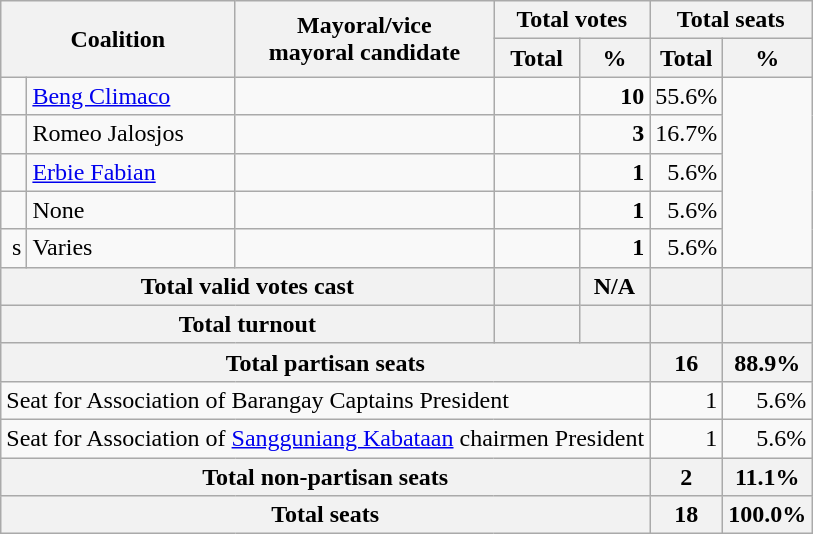<table class=wikitable style="text-align:right">
<tr>
<th rowspan=2 colspan=2>Coalition</th>
<th rowspan=2>Mayoral/vice<br>mayoral candidate</th>
<th colspan=2>Total votes</th>
<th colspan=2>Total seats</th>
</tr>
<tr>
<th>Total</th>
<th>%</th>
<th>Total</th>
<th>%</th>
</tr>
<tr>
<td></td>
<td align=left><a href='#'>Beng Climaco</a></td>
<td></td>
<td></td>
<td><strong>10</strong></td>
<td>55.6%</td>
</tr>
<tr>
<td></td>
<td align=left>Romeo Jalosjos</td>
<td></td>
<td></td>
<td><strong>3</strong></td>
<td>16.7%</td>
</tr>
<tr>
<td></td>
<td align=left><a href='#'>Erbie Fabian</a></td>
<td></td>
<td></td>
<td><strong>1</strong></td>
<td>5.6%</td>
</tr>
<tr>
<td></td>
<td align=left>None</td>
<td></td>
<td></td>
<td><strong>1</strong></td>
<td>5.6%</td>
</tr>
<tr>
<td>s</td>
<td align=left>Varies</td>
<td></td>
<td></td>
<td><strong>1</strong></td>
<td>5.6%</td>
</tr>
<tr>
<th align=left colspan=3>Total valid votes cast</th>
<th></th>
<th>N/A</th>
<th></th>
<th></th>
</tr>
<tr>
<th align=left colspan=3>Total turnout</th>
<th></th>
<th></th>
<th></th>
<th></th>
</tr>
<tr>
<th align=left colspan=5>Total partisan seats</th>
<th>16</th>
<th>88.9%</th>
</tr>
<tr>
<td align=left colspan=5>Seat for Association of Barangay Captains President</td>
<td>1</td>
<td>5.6%</td>
</tr>
<tr>
<td align=left colspan=5>Seat for Association of <a href='#'>Sangguniang Kabataan</a> chairmen President</td>
<td>1</td>
<td>5.6%</td>
</tr>
<tr>
<th align=left colspan=5>Total non-partisan seats</th>
<th>2</th>
<th>11.1%</th>
</tr>
<tr>
<th colspan=5>Total seats</th>
<th>18</th>
<th>100.0%</th>
</tr>
</table>
